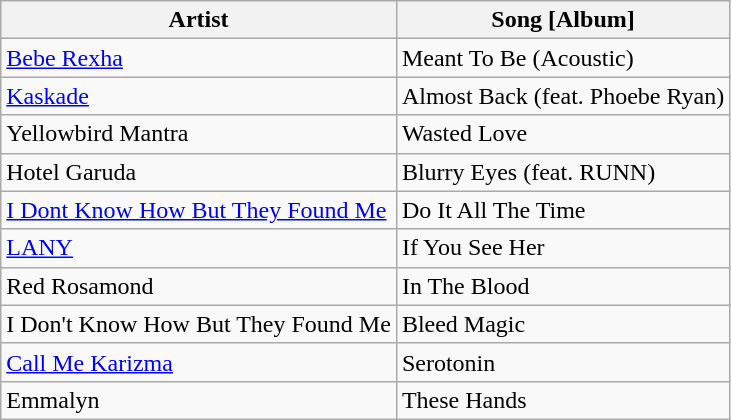<table class="wikitable">
<tr>
<th>Artist</th>
<th>Song [Album]</th>
</tr>
<tr>
<td><a href='#'>Bebe Rexha</a></td>
<td>Meant To Be (Acoustic)</td>
</tr>
<tr>
<td><a href='#'>Kaskade</a></td>
<td>Almost Back (feat. Phoebe Ryan)</td>
</tr>
<tr>
<td>Yellowbird Mantra</td>
<td>Wasted Love</td>
</tr>
<tr>
<td>Hotel Garuda</td>
<td>Blurry Eyes (feat. RUNN)</td>
</tr>
<tr>
<td><a href='#'>I Dont Know How But They Found Me</a></td>
<td>Do It All The Time</td>
</tr>
<tr>
<td><a href='#'>LANY</a></td>
<td>If You See Her</td>
</tr>
<tr>
<td>Red Rosamond</td>
<td>In The Blood</td>
</tr>
<tr>
<td>I Don't Know How But They Found Me</td>
<td>Bleed Magic</td>
</tr>
<tr>
<td><a href='#'>Call Me Karizma</a></td>
<td>Serotonin</td>
</tr>
<tr>
<td>Emmalyn</td>
<td>These Hands</td>
</tr>
</table>
